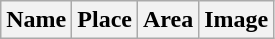<table class="wikitable">
<tr>
<th>Name</th>
<th>Place</th>
<th>Area</th>
<th>Image<br>





</th>
</tr>
</table>
